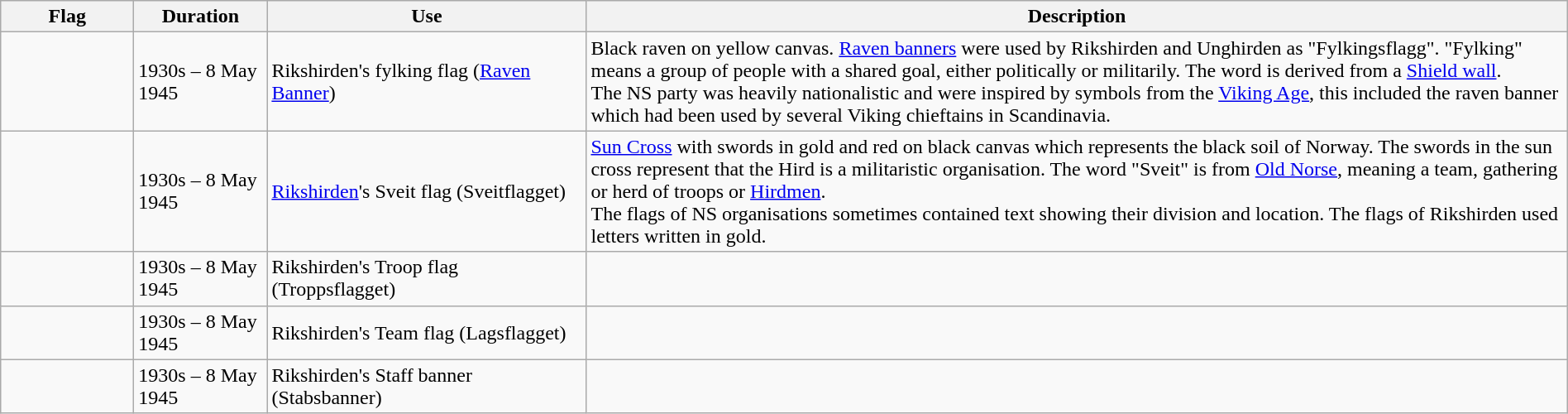<table class="wikitable" width="100%">
<tr>
<th style="width:100px;">Flag</th>
<th style="width:100px;">Duration</th>
<th style="width:250px;">Use</th>
<th style="min-width:250px">Description</th>
</tr>
<tr>
<td></td>
<td>1930s – 8 May 1945</td>
<td>Rikshirden's fylking flag (<a href='#'>Raven Banner</a>)</td>
<td>Black raven on yellow canvas. <a href='#'>Raven banners</a> were used by Rikshirden and Unghirden as "Fylkingsflagg". "Fylking" means a group of people with a shared goal, either politically or militarily. The word is derived from a <a href='#'>Shield wall</a>.<br>The NS party was heavily nationalistic and were inspired by symbols from the <a href='#'>Viking Age</a>, this included the raven banner which had been used by several Viking chieftains in Scandinavia.</td>
</tr>
<tr>
<td></td>
<td>1930s – 8 May 1945</td>
<td><a href='#'>Rikshirden</a>'s Sveit flag (Sveitflagget)</td>
<td><a href='#'>Sun Cross</a> with swords in gold and red on black canvas which represents the black soil of Norway. The swords in the sun cross represent that the Hird is a militaristic organisation. The word "Sveit" is from <a href='#'>Old Norse</a>, meaning a team, gathering or herd of troops or <a href='#'>Hirdmen</a>.<br>The flags of NS organisations sometimes contained text showing their division and location. The flags of Rikshirden used letters written in gold.</td>
</tr>
<tr>
<td></td>
<td>1930s – 8 May 1945</td>
<td>Rikshirden's Troop flag (Troppsflagget)</td>
<td></td>
</tr>
<tr>
<td></td>
<td>1930s – 8 May 1945</td>
<td>Rikshirden's Team flag (Lagsflagget)</td>
<td></td>
</tr>
<tr>
<td></td>
<td>1930s – 8 May 1945</td>
<td>Rikshirden's Staff banner (Stabsbanner)</td>
<td></td>
</tr>
</table>
